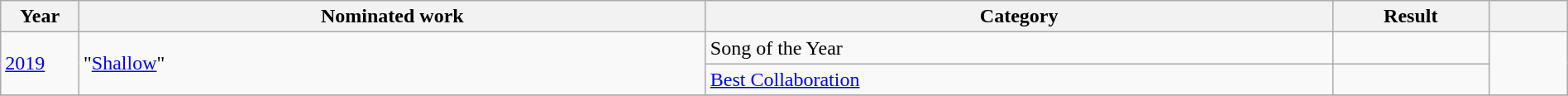<table class="wikitable" style="width:100%;">
<tr>
<th width=5%>Year</th>
<th style="width:40%;">Nominated work</th>
<th style="width:40%;">Category</th>
<th style="width:10%;">Result</th>
<th width=5%></th>
</tr>
<tr>
<td rowspan="2"><a href='#'>2019</a></td>
<td rowspan="2">"<a href='#'>Shallow</a>"</td>
<td>Song of the Year</td>
<td></td>
<td rowspan="2" style="text-align:center;"></td>
</tr>
<tr>
<td><a href='#'>Best Collaboration</a></td>
<td></td>
</tr>
<tr>
</tr>
</table>
